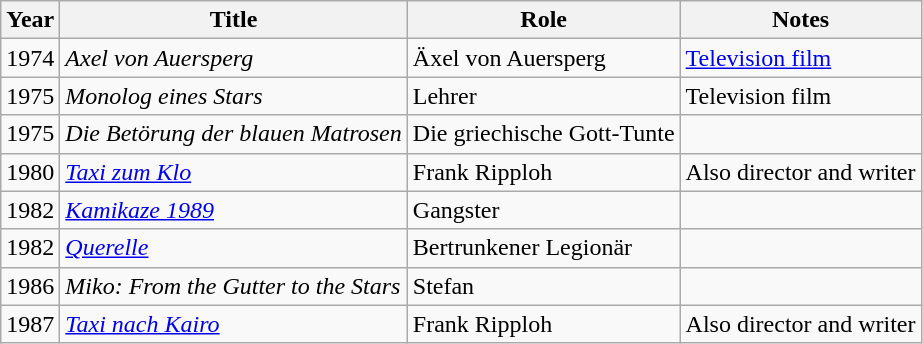<table class="wikitable">
<tr>
<th>Year</th>
<th>Title</th>
<th>Role</th>
<th>Notes</th>
</tr>
<tr>
<td>1974</td>
<td><em>Axel von Auersperg</em></td>
<td>Äxel von Auersperg</td>
<td><a href='#'>Television film</a></td>
</tr>
<tr>
<td>1975</td>
<td><em>Monolog eines Stars</em></td>
<td>Lehrer</td>
<td>Television film</td>
</tr>
<tr>
<td>1975</td>
<td><em>Die Betörung der blauen Matrosen</em></td>
<td>Die griechische Gott-Tunte</td>
<td></td>
</tr>
<tr>
<td>1980</td>
<td><em><a href='#'>Taxi zum Klo</a></em></td>
<td>Frank Ripploh</td>
<td>Also director and writer</td>
</tr>
<tr>
<td>1982</td>
<td><em><a href='#'>Kamikaze 1989</a></em></td>
<td>Gangster</td>
<td></td>
</tr>
<tr>
<td>1982</td>
<td><em><a href='#'>Querelle</a></em></td>
<td>Bertrunkener Legionär</td>
<td></td>
</tr>
<tr>
<td>1986</td>
<td><em>Miko: From the Gutter to the Stars</em></td>
<td>Stefan</td>
<td></td>
</tr>
<tr>
<td>1987</td>
<td><em><a href='#'>Taxi nach Kairo</a></em></td>
<td>Frank Ripploh</td>
<td>Also director and writer</td>
</tr>
</table>
